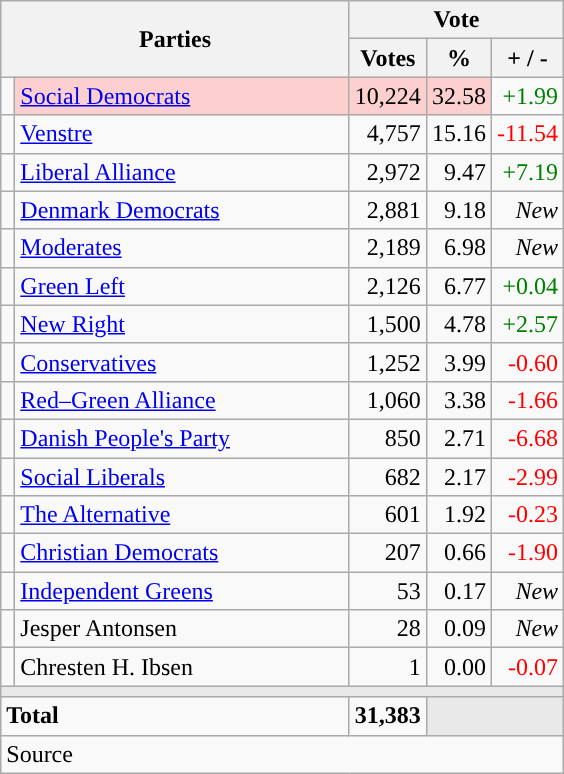<table class="wikitable" style="text-align:right;">
<tr>
<th style="text-align:centre;" rowspan="2" colspan="2" width="225">Parties</th>
<th colspan="3">Vote</th>
</tr>
<tr>
<th width="15">Votes</th>
<th width="15">%</th>
<th width="15">+ / -</th>
</tr>
<tr>
<td width="2" style="color:inherit;background:"></td>
<td bgcolor=#fbd0ce  align="left"><a href='#'>Social Democrats</a></td>
<td bgcolor=#fbd0ce>10,224</td>
<td bgcolor=#fbd0ce>32.58</td>
<td style=color:green;>+1.99</td>
</tr>
<tr>
<td width="2" style="color:inherit;background:"></td>
<td align="left"><a href='#'>Venstre</a></td>
<td>4,757</td>
<td>15.16</td>
<td style=color:red;>-11.54</td>
</tr>
<tr>
<td width="2" style="color:inherit;background:"></td>
<td align="left"><a href='#'>Liberal Alliance</a></td>
<td>2,972</td>
<td>9.47</td>
<td style=color:green;>+7.19</td>
</tr>
<tr>
<td width="2" style="color:inherit;background:"></td>
<td align="left"><a href='#'>Denmark Democrats</a></td>
<td>2,881</td>
<td>9.18</td>
<td><em>New</em></td>
</tr>
<tr>
<td width="2" style="color:inherit;background:"></td>
<td align="left"><a href='#'>Moderates</a></td>
<td>2,189</td>
<td>6.98</td>
<td><em>New</em></td>
</tr>
<tr>
<td width="2" style="color:inherit;background:"></td>
<td align="left"><a href='#'>Green Left</a></td>
<td>2,126</td>
<td>6.77</td>
<td style=color:green;>+0.04</td>
</tr>
<tr>
<td width="2" style="color:inherit;background:"></td>
<td align="left"><a href='#'>New Right</a></td>
<td>1,500</td>
<td>4.78</td>
<td style=color:green;>+2.57</td>
</tr>
<tr>
<td width="2" style="color:inherit;background:"></td>
<td align="left"><a href='#'>Conservatives</a></td>
<td>1,252</td>
<td>3.99</td>
<td style=color:red;>-0.60</td>
</tr>
<tr>
<td width="2" style="color:inherit;background:"></td>
<td align="left"><a href='#'>Red–Green Alliance</a></td>
<td>1,060</td>
<td>3.38</td>
<td style=color:red;>-1.66</td>
</tr>
<tr>
<td width="2" style="color:inherit;background:"></td>
<td align="left"><a href='#'>Danish People's Party</a></td>
<td>850</td>
<td>2.71</td>
<td style=color:red;>-6.68</td>
</tr>
<tr>
<td width="2" style="color:inherit;background:"></td>
<td align="left"><a href='#'>Social Liberals</a></td>
<td>682</td>
<td>2.17</td>
<td style=color:red;>-2.99</td>
</tr>
<tr>
<td width="2" style="color:inherit;background:"></td>
<td align="left"><a href='#'>The Alternative</a></td>
<td>601</td>
<td>1.92</td>
<td style=color:red;>-0.23</td>
</tr>
<tr>
<td width="2" style="color:inherit;background:"></td>
<td align="left"><a href='#'>Christian Democrats</a></td>
<td>207</td>
<td>0.66</td>
<td style=color:red;>-1.90</td>
</tr>
<tr>
<td width="2" style="color:inherit;background:"></td>
<td align="left"><a href='#'>Independent Greens</a></td>
<td>53</td>
<td>0.17</td>
<td><em>New</em></td>
</tr>
<tr>
<td width="2" style="color:inherit;background:"></td>
<td align="left">Jesper Antonsen</td>
<td>28</td>
<td>0.09</td>
<td><em>New</em></td>
</tr>
<tr>
<td width="2" style="color:inherit;background:"></td>
<td align="left">Chresten H. Ibsen</td>
<td>1</td>
<td>0.00</td>
<td style=color:red;>-0.07</td>
</tr>
<tr>
<td colspan="7" bgcolor="#E9E9E9"></td>
</tr>
<tr>
<td align="left" colspan="2"><strong>Total</strong></td>
<td><strong>31,383</strong></td>
<td bgcolor="#E9E9E9" colspan="2"></td>
</tr>
<tr>
<td align="left" colspan="6">Source</td>
</tr>
</table>
